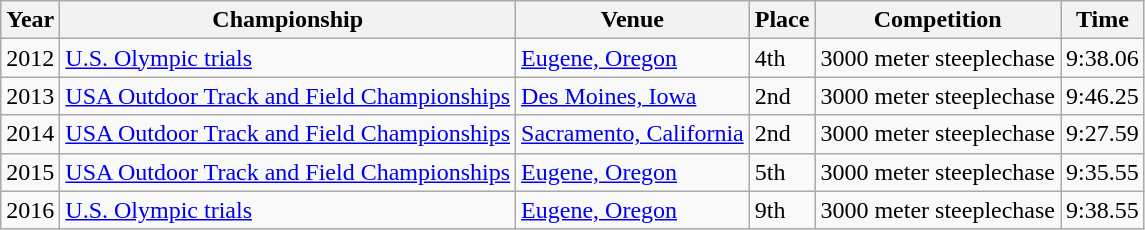<table class="wikitable sortable">
<tr>
<th>Year</th>
<th>Championship</th>
<th>Venue</th>
<th>Place</th>
<th>Competition</th>
<th>Time</th>
</tr>
<tr>
<td>2012</td>
<td><a href='#'>U.S. Olympic trials</a></td>
<td><a href='#'>Eugene, Oregon</a></td>
<td>4th</td>
<td>3000 meter steeplechase</td>
<td>9:38.06</td>
</tr>
<tr>
<td>2013</td>
<td><a href='#'>USA Outdoor Track and Field Championships</a></td>
<td><a href='#'>Des Moines, Iowa</a></td>
<td>2nd</td>
<td>3000 meter steeplechase</td>
<td>9:46.25</td>
</tr>
<tr>
<td>2014</td>
<td><a href='#'>USA Outdoor Track and Field Championships</a></td>
<td><a href='#'>Sacramento, California</a></td>
<td>2nd</td>
<td>3000 meter steeplechase</td>
<td>9:27.59</td>
</tr>
<tr>
<td>2015</td>
<td><a href='#'>USA Outdoor Track and Field Championships</a></td>
<td><a href='#'>Eugene, Oregon</a></td>
<td>5th</td>
<td>3000 meter steeplechase</td>
<td>9:35.55</td>
</tr>
<tr>
<td>2016</td>
<td><a href='#'>U.S. Olympic trials</a></td>
<td><a href='#'>Eugene, Oregon</a></td>
<td>9th</td>
<td>3000 meter steeplechase</td>
<td>9:38.55</td>
</tr>
</table>
